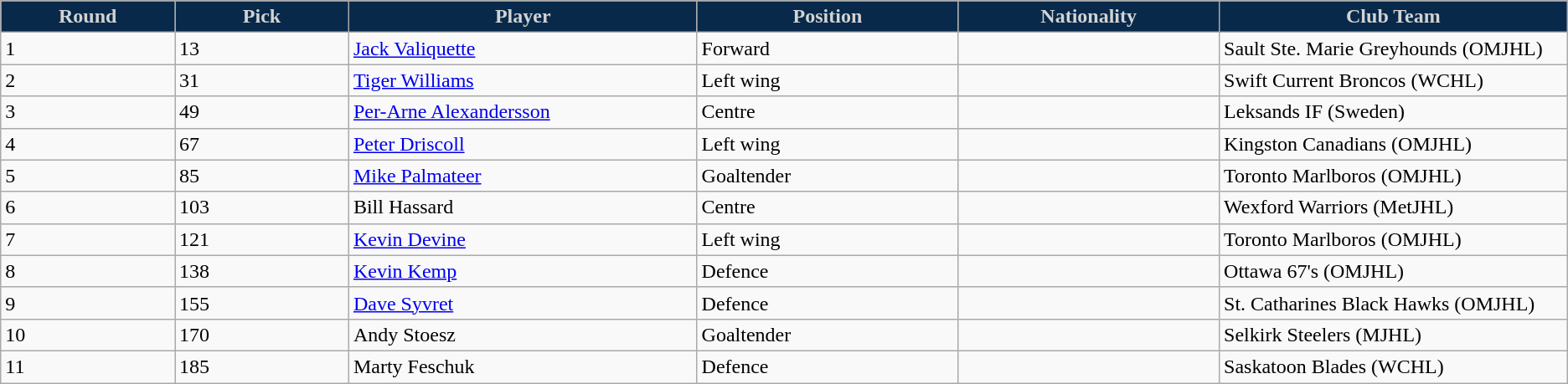<table class="wikitable sortable sortable">
<tr>
<th style="background:#08294a; color:#d3d3d3; width:10%;">Round</th>
<th style="background:#08294a; color:#d3d3d3; width:10%;">Pick</th>
<th style="background:#08294a; color:#d3d3d3; width:20%;">Player</th>
<th style="background:#08294a; color:#d3d3d3; width:15%;">Position</th>
<th style="background:#08294a; color:#d3d3d3; width:15%;">Nationality</th>
<th style="background:#08294a; color:#d3d3d3; width:20%;">Club Team</th>
</tr>
<tr>
<td>1</td>
<td>13</td>
<td><a href='#'>Jack Valiquette</a></td>
<td>Forward</td>
<td></td>
<td>Sault Ste. Marie Greyhounds (OMJHL)</td>
</tr>
<tr>
<td>2</td>
<td>31</td>
<td><a href='#'>Tiger Williams</a></td>
<td>Left wing</td>
<td></td>
<td>Swift Current Broncos (WCHL)</td>
</tr>
<tr>
<td>3</td>
<td>49</td>
<td><a href='#'>Per-Arne Alexandersson</a></td>
<td>Centre</td>
<td></td>
<td>Leksands IF (Sweden)</td>
</tr>
<tr>
<td>4</td>
<td>67</td>
<td><a href='#'>Peter Driscoll</a></td>
<td>Left wing</td>
<td></td>
<td>Kingston Canadians (OMJHL)</td>
</tr>
<tr>
<td>5</td>
<td>85</td>
<td><a href='#'>Mike Palmateer</a></td>
<td>Goaltender</td>
<td></td>
<td>Toronto Marlboros (OMJHL)</td>
</tr>
<tr>
<td>6</td>
<td>103</td>
<td>Bill Hassard</td>
<td>Centre</td>
<td></td>
<td>Wexford Warriors (MetJHL)</td>
</tr>
<tr>
<td>7</td>
<td>121</td>
<td><a href='#'>Kevin Devine</a></td>
<td>Left wing</td>
<td></td>
<td>Toronto Marlboros (OMJHL)</td>
</tr>
<tr>
<td>8</td>
<td>138</td>
<td><a href='#'>Kevin Kemp</a></td>
<td>Defence</td>
<td></td>
<td>Ottawa 67's (OMJHL)</td>
</tr>
<tr>
<td>9</td>
<td>155</td>
<td><a href='#'>Dave Syvret</a></td>
<td>Defence</td>
<td></td>
<td>St. Catharines Black Hawks (OMJHL)</td>
</tr>
<tr>
<td>10</td>
<td>170</td>
<td>Andy Stoesz</td>
<td>Goaltender</td>
<td></td>
<td>Selkirk Steelers (MJHL)</td>
</tr>
<tr>
<td>11</td>
<td>185</td>
<td>Marty Feschuk</td>
<td>Defence</td>
<td></td>
<td>Saskatoon Blades (WCHL)</td>
</tr>
</table>
